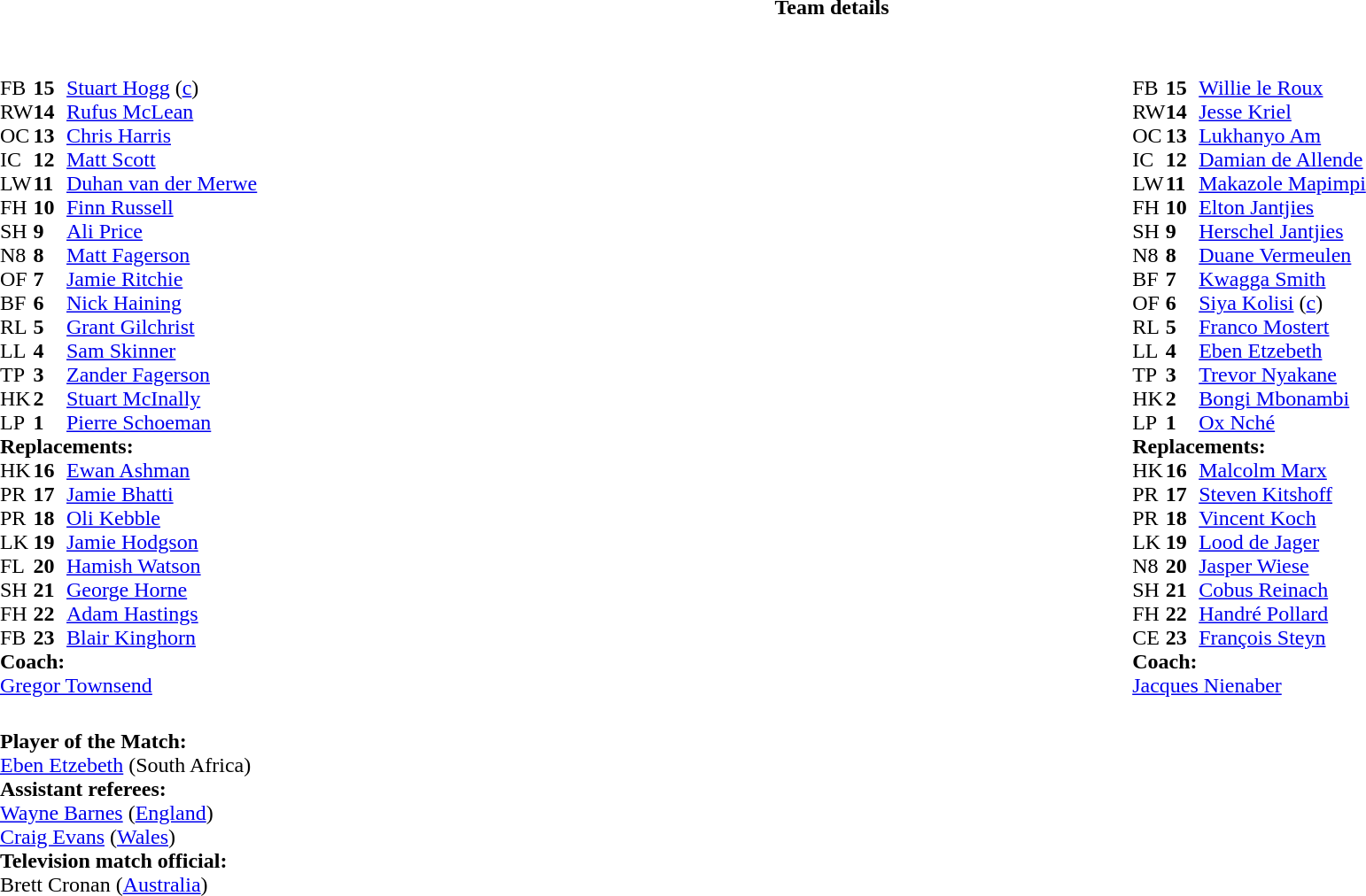<table border="0" style="width:100%;" class="collapsible collapsed">
<tr>
<th>Team details</th>
</tr>
<tr>
<td><br><table style="width:100%">
<tr>
<td style="vertical-align:top;width:50%"><br><table cellspacing="0" cellpadding="0">
<tr>
<th width="25"></th>
<th width="25"></th>
</tr>
<tr>
<td>FB</td>
<td><strong>15</strong></td>
<td><a href='#'>Stuart Hogg</a> (<a href='#'>c</a>)</td>
</tr>
<tr>
<td>RW</td>
<td><strong>14</strong></td>
<td><a href='#'>Rufus McLean</a></td>
<td></td>
<td></td>
</tr>
<tr>
<td>OC</td>
<td><strong>13</strong></td>
<td><a href='#'>Chris Harris</a></td>
</tr>
<tr>
<td>IC</td>
<td><strong>12</strong></td>
<td><a href='#'>Matt Scott</a></td>
<td></td>
<td></td>
</tr>
<tr>
<td>LW</td>
<td><strong>11</strong></td>
<td><a href='#'>Duhan van der Merwe</a></td>
</tr>
<tr>
<td>FH</td>
<td><strong>10</strong></td>
<td><a href='#'>Finn Russell</a></td>
</tr>
<tr>
<td>SH</td>
<td><strong>9</strong></td>
<td><a href='#'>Ali Price</a></td>
<td></td>
<td></td>
</tr>
<tr>
<td>N8</td>
<td><strong>8</strong></td>
<td><a href='#'>Matt Fagerson</a></td>
</tr>
<tr>
<td>OF</td>
<td><strong>7</strong></td>
<td><a href='#'>Jamie Ritchie</a></td>
</tr>
<tr>
<td>BF</td>
<td><strong>6</strong></td>
<td><a href='#'>Nick Haining</a></td>
<td></td>
<td></td>
</tr>
<tr>
<td>RL</td>
<td><strong>5</strong></td>
<td><a href='#'>Grant Gilchrist</a></td>
</tr>
<tr>
<td>LL</td>
<td><strong>4</strong></td>
<td><a href='#'>Sam Skinner</a></td>
<td></td>
<td></td>
</tr>
<tr>
<td>TP</td>
<td><strong>3</strong></td>
<td><a href='#'>Zander Fagerson</a></td>
<td></td>
<td></td>
</tr>
<tr>
<td>HK</td>
<td><strong>2</strong></td>
<td><a href='#'>Stuart McInally</a></td>
<td></td>
<td></td>
</tr>
<tr>
<td>LP</td>
<td><strong>1</strong></td>
<td><a href='#'>Pierre Schoeman</a></td>
<td></td>
<td></td>
</tr>
<tr>
<td colspan=3><strong>Replacements:</strong></td>
</tr>
<tr>
<td>HK</td>
<td><strong>16</strong></td>
<td><a href='#'>Ewan Ashman</a></td>
<td></td>
<td></td>
</tr>
<tr>
<td>PR</td>
<td><strong>17</strong></td>
<td><a href='#'>Jamie Bhatti</a></td>
<td></td>
<td></td>
</tr>
<tr>
<td>PR</td>
<td><strong>18</strong></td>
<td><a href='#'>Oli Kebble</a></td>
<td></td>
<td></td>
</tr>
<tr>
<td>LK</td>
<td><strong>19</strong></td>
<td><a href='#'>Jamie Hodgson</a></td>
<td></td>
<td></td>
</tr>
<tr>
<td>FL</td>
<td><strong>20</strong></td>
<td><a href='#'>Hamish Watson</a></td>
<td></td>
<td></td>
</tr>
<tr>
<td>SH</td>
<td><strong>21</strong></td>
<td><a href='#'>George Horne</a></td>
<td></td>
<td></td>
</tr>
<tr>
<td>FH</td>
<td><strong>22</strong></td>
<td><a href='#'>Adam Hastings</a></td>
<td></td>
<td></td>
</tr>
<tr>
<td>FB</td>
<td><strong>23</strong></td>
<td><a href='#'>Blair Kinghorn</a></td>
<td></td>
<td></td>
</tr>
<tr>
<td colspan=3><strong>Coach:</strong></td>
</tr>
<tr>
<td colspan="4"> <a href='#'>Gregor Townsend</a></td>
</tr>
</table>
</td>
<td style="vertical-align:top;width:50%"><br><table cellspacing="0" cellpadding="0" style="margin:auto">
<tr>
<th width="25"></th>
<th width="25"></th>
</tr>
<tr>
<td>FB</td>
<td><strong>15</strong></td>
<td><a href='#'>Willie le Roux</a></td>
<td></td>
<td></td>
</tr>
<tr>
<td>RW</td>
<td><strong>14</strong></td>
<td><a href='#'>Jesse Kriel</a></td>
</tr>
<tr>
<td>OC</td>
<td><strong>13</strong></td>
<td><a href='#'>Lukhanyo Am</a></td>
</tr>
<tr>
<td>IC</td>
<td><strong>12</strong></td>
<td><a href='#'>Damian de Allende</a></td>
</tr>
<tr>
<td>LW</td>
<td><strong>11</strong></td>
<td><a href='#'>Makazole Mapimpi</a></td>
</tr>
<tr>
<td>FH</td>
<td><strong>10</strong></td>
<td><a href='#'>Elton Jantjies</a></td>
<td></td>
<td></td>
</tr>
<tr>
<td>SH</td>
<td><strong>9</strong></td>
<td><a href='#'>Herschel Jantjies</a></td>
<td></td>
<td></td>
</tr>
<tr>
<td>N8</td>
<td><strong>8</strong></td>
<td><a href='#'>Duane Vermeulen</a></td>
<td></td>
<td></td>
</tr>
<tr>
<td>BF</td>
<td><strong>7</strong></td>
<td><a href='#'>Kwagga Smith</a></td>
</tr>
<tr>
<td>OF</td>
<td><strong>6</strong></td>
<td><a href='#'>Siya Kolisi</a> (<a href='#'>c</a>)</td>
</tr>
<tr>
<td>RL</td>
<td><strong>5</strong></td>
<td><a href='#'>Franco Mostert</a></td>
<td></td>
<td></td>
</tr>
<tr>
<td>LL</td>
<td><strong>4</strong></td>
<td><a href='#'>Eben Etzebeth</a></td>
</tr>
<tr>
<td>TP</td>
<td><strong>3</strong></td>
<td><a href='#'>Trevor Nyakane</a></td>
<td></td>
<td></td>
</tr>
<tr>
<td>HK</td>
<td><strong>2</strong></td>
<td><a href='#'>Bongi Mbonambi</a></td>
<td></td>
<td></td>
</tr>
<tr>
<td>LP</td>
<td><strong>1</strong></td>
<td><a href='#'>Ox Nché</a></td>
<td></td>
<td></td>
</tr>
<tr>
<td colspan="3"><strong>Replacements:</strong></td>
</tr>
<tr>
<td>HK</td>
<td><strong>16</strong></td>
<td><a href='#'>Malcolm Marx</a></td>
<td></td>
<td></td>
</tr>
<tr>
<td>PR</td>
<td><strong>17</strong></td>
<td><a href='#'>Steven Kitshoff</a></td>
<td></td>
<td></td>
</tr>
<tr>
<td>PR</td>
<td><strong>18</strong></td>
<td><a href='#'>Vincent Koch</a></td>
<td></td>
<td></td>
</tr>
<tr>
<td>LK</td>
<td><strong>19</strong></td>
<td><a href='#'>Lood de Jager</a></td>
<td></td>
<td></td>
</tr>
<tr>
<td>N8</td>
<td><strong>20</strong></td>
<td><a href='#'>Jasper Wiese</a></td>
<td></td>
<td></td>
</tr>
<tr>
<td>SH</td>
<td><strong>21</strong></td>
<td><a href='#'>Cobus Reinach</a></td>
<td></td>
<td></td>
</tr>
<tr>
<td>FH</td>
<td><strong>22</strong></td>
<td><a href='#'>Handré Pollard</a></td>
<td></td>
<td></td>
</tr>
<tr>
<td>CE</td>
<td><strong>23</strong></td>
<td><a href='#'>François Steyn</a></td>
<td></td>
<td></td>
</tr>
<tr>
<td colspan="3"><strong>Coach:</strong></td>
</tr>
<tr>
<td colspan="3"> <a href='#'>Jacques Nienaber</a></td>
</tr>
</table>
</td>
</tr>
</table>
<table style="width:100%">
<tr>
<td><br><strong>Player of the Match:</strong>
<br><a href='#'>Eben Etzebeth</a> (South Africa)<br><strong>Assistant referees:</strong>
<br><a href='#'>Wayne Barnes</a> (<a href='#'>England</a>)
<br><a href='#'>Craig Evans</a> (<a href='#'>Wales</a>)
<br><strong>Television match official:</strong>
<br>Brett Cronan (<a href='#'>Australia</a>)</td>
</tr>
</table>
</td>
</tr>
</table>
